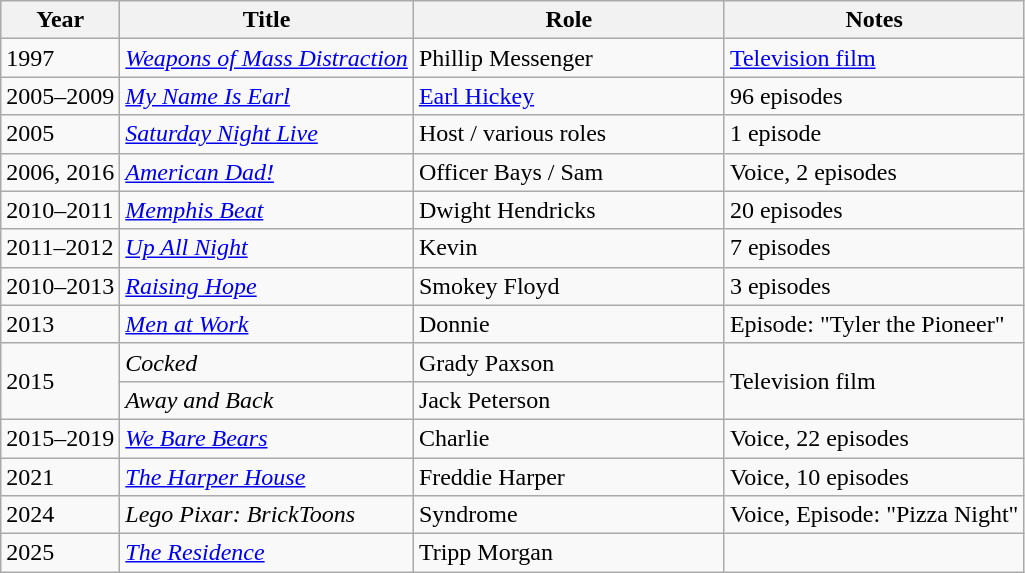<table class="wikitable sortable">
<tr>
<th>Year</th>
<th>Title</th>
<th width=200>Role</th>
<th>Notes</th>
</tr>
<tr>
<td>1997</td>
<td><em><a href='#'>Weapons of Mass Distraction</a></em></td>
<td>Phillip Messenger</td>
<td><a href='#'>Television film</a></td>
</tr>
<tr>
<td>2005–2009</td>
<td><em><a href='#'>My Name Is Earl</a></em></td>
<td><a href='#'>Earl Hickey</a></td>
<td>96 episodes</td>
</tr>
<tr>
<td>2005</td>
<td><em><a href='#'>Saturday Night Live</a></em></td>
<td>Host / various roles</td>
<td>1 episode</td>
</tr>
<tr>
<td>2006, 2016</td>
<td><em><a href='#'>American Dad!</a></em></td>
<td>Officer Bays / Sam</td>
<td>Voice, 2 episodes</td>
</tr>
<tr>
<td>2010–2011</td>
<td><em><a href='#'>Memphis Beat</a></em></td>
<td>Dwight Hendricks</td>
<td>20 episodes</td>
</tr>
<tr>
<td>2011–2012</td>
<td><em><a href='#'>Up All Night</a></em></td>
<td>Kevin</td>
<td>7 episodes</td>
</tr>
<tr>
<td>2010–2013</td>
<td><em><a href='#'>Raising Hope</a></em></td>
<td>Smokey Floyd</td>
<td>3 episodes</td>
</tr>
<tr>
<td>2013</td>
<td><em><a href='#'>Men at Work</a></em></td>
<td>Donnie</td>
<td>Episode: "Tyler the Pioneer"</td>
</tr>
<tr>
<td rowspan="2">2015</td>
<td><em>Cocked</em></td>
<td>Grady Paxson</td>
<td rowspan="2">Television film</td>
</tr>
<tr>
<td><em>Away and Back</em></td>
<td>Jack Peterson</td>
</tr>
<tr>
<td>2015–2019</td>
<td><em><a href='#'>We Bare Bears</a></em></td>
<td>Charlie</td>
<td>Voice, 22 episodes</td>
</tr>
<tr>
<td>2021</td>
<td><em><a href='#'>The Harper House</a></em></td>
<td>Freddie Harper</td>
<td>Voice, 10 episodes</td>
</tr>
<tr>
<td>2024</td>
<td><em>Lego Pixar: BrickToons</em></td>
<td>Syndrome</td>
<td>Voice, Episode: "Pizza Night"</td>
</tr>
<tr>
<td>2025</td>
<td><em><a href='#'>The Residence</a></em></td>
<td>Tripp Morgan</td>
<td></td>
</tr>
</table>
